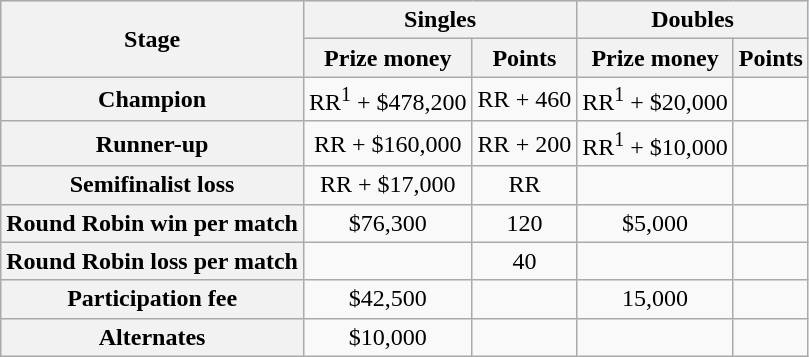<table class=wikitable style=text-align:center>
<tr style="background:#d1e4fd;">
<th rowspan=2>Stage</th>
<th colspan=2>Singles</th>
<th colspan=2>Doubles</th>
</tr>
<tr>
<th>Prize money</th>
<th>Points</th>
<th>Prize money</th>
<th>Points</th>
</tr>
<tr>
<th>Champion</th>
<td>RR<sup>1</sup> + $478,200</td>
<td>RR + 460</td>
<td>RR<sup>1</sup> + $20,000</td>
<td></td>
</tr>
<tr>
<th>Runner-up</th>
<td>RR + $160,000</td>
<td>RR + 200</td>
<td>RR<sup>1</sup> + $10,000</td>
<td></td>
</tr>
<tr>
<th>Semifinalist loss</th>
<td>RR + $17,000</td>
<td>RR</td>
<td></td>
<td></td>
</tr>
<tr>
<th>Round Robin win per match</th>
<td>$76,300</td>
<td>120</td>
<td>$5,000</td>
<td></td>
</tr>
<tr>
<th>Round Robin loss per match</th>
<td></td>
<td>40</td>
<td></td>
<td></td>
</tr>
<tr>
<th>Participation fee</th>
<td>$42,500</td>
<td></td>
<td>15,000</td>
<td></td>
</tr>
<tr>
<th>Alternates</th>
<td>$10,000</td>
<td></td>
<td></td>
<td></td>
</tr>
</table>
